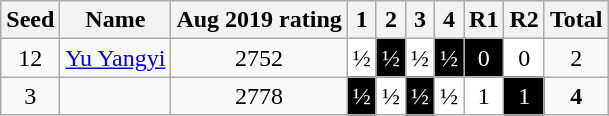<table class="wikitable">
<tr>
<th>Seed</th>
<th>Name</th>
<th>Aug 2019 rating</th>
<th>1</th>
<th>2</th>
<th>3</th>
<th>4</th>
<th>R1</th>
<th>R2</th>
<th>Total</th>
</tr>
<tr align=center>
<td>12</td>
<td align=left> <a href='#'>Yu Yangyi</a></td>
<td>2752</td>
<td style="background:white; color:black">½</td>
<td style="background:black; color:white">½</td>
<td style="background:white; color:black">½</td>
<td style="background:black; color:white">½</td>
<td style="background:black; color:white">0</td>
<td style="background:white; color:black">0</td>
<td>2</td>
</tr>
<tr align=center>
<td>3</td>
<td align=left><strong></strong></td>
<td>2778</td>
<td style="background:black; color:white">½</td>
<td style="background:white; color:black">½</td>
<td style="background:black; color:white">½</td>
<td style="background:white; color:black">½</td>
<td style="background:white; color:black">1</td>
<td style="background:black; color:white">1</td>
<td><strong>4</strong></td>
</tr>
</table>
